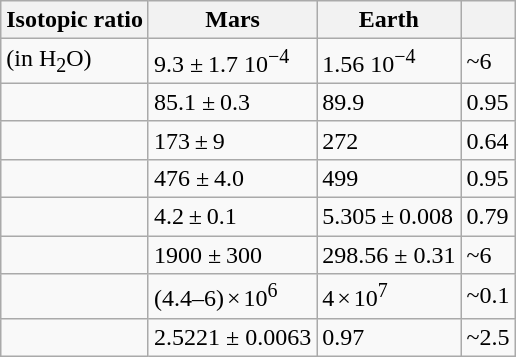<table class="wikitable floatright">
<tr>
<th>Isotopic ratio</th>
<th>Mars</th>
<th>Earth</th>
<th></th>
</tr>
<tr>
<td> (in H<sub>2</sub>O)</td>
<td>9.3 ± 1.7 10<sup>−4</sup></td>
<td>1.56 10<sup>−4</sup></td>
<td>~6</td>
</tr>
<tr>
<td></td>
<td>85.1 ± 0.3</td>
<td>89.9</td>
<td>0.95</td>
</tr>
<tr>
<td></td>
<td>173 ± 9</td>
<td>272</td>
<td>0.64</td>
</tr>
<tr>
<td></td>
<td>476 ± 4.0</td>
<td>499</td>
<td>0.95</td>
</tr>
<tr>
<td></td>
<td>4.2 ± 0.1</td>
<td>5.305 ± 0.008</td>
<td>0.79</td>
</tr>
<tr>
<td></td>
<td>1900 ± 300</td>
<td>298.56 ± 0.31</td>
<td>~6</td>
</tr>
<tr>
<td></td>
<td>(4.4–6) × 10<sup>6</sup></td>
<td>4 × 10<sup>7</sup></td>
<td>~0.1</td>
</tr>
<tr>
<td></td>
<td>2.5221 ± 0.0063</td>
<td>0.97</td>
<td>~2.5</td>
</tr>
</table>
